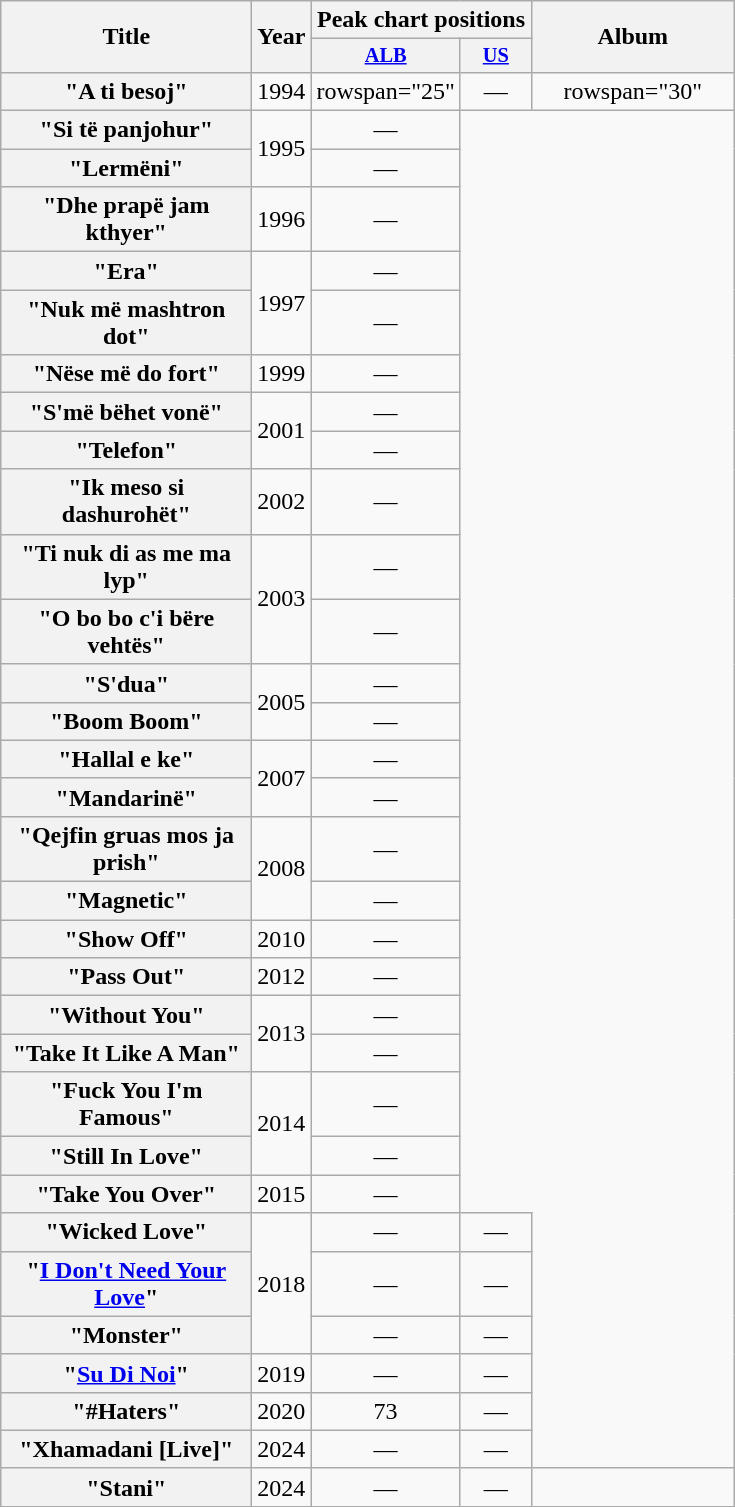<table class="wikitable plainrowheaders" style="text-align:center;">
<tr>
<th scope="col" rowspan="2" style="width:10em;">Title</th>
<th scope="col" rowspan="2" style="width:2em;">Year</th>
<th scope="col" colspan="2">Peak chart positions</th>
<th scope="col" rowspan="2" style="width:8em;">Album</th>
</tr>
<tr>
<th style="width:3em; font-size:85%;"><a href='#'>ALB</a><br></th>
<th style="width:3em; font-size:85%;"><a href='#'>US</a><br></th>
</tr>
<tr>
<th scope="row">"A ti besoj"</th>
<td>1994</td>
<td>rowspan="25" </td>
<td>—</td>
<td>rowspan="30" </td>
</tr>
<tr>
<th scope="row">"Si të panjohur"</th>
<td rowspan="2">1995</td>
<td>—</td>
</tr>
<tr>
<th scope="row">"Lermëni"</th>
<td>—</td>
</tr>
<tr>
<th scope="row">"Dhe prapë jam kthyer"</th>
<td>1996</td>
<td>—</td>
</tr>
<tr>
<th scope="row">"Era"</th>
<td rowspan="2">1997</td>
<td>—</td>
</tr>
<tr>
<th scope="row">"Nuk më mashtron dot"</th>
<td>—</td>
</tr>
<tr>
<th scope="row">"Nëse më do fort"</th>
<td>1999</td>
<td>—</td>
</tr>
<tr>
<th scope="row">"S'më bëhet vonë"</th>
<td rowspan="2">2001</td>
<td>—</td>
</tr>
<tr>
<th scope="row">"Telefon"</th>
<td>—</td>
</tr>
<tr>
<th scope="row">"Ik meso si dashurohët"</th>
<td>2002</td>
<td>—</td>
</tr>
<tr>
<th scope="row">"Ti nuk di as me ma lyp"</th>
<td rowspan="2">2003</td>
<td>—</td>
</tr>
<tr>
<th scope="row">"O bo bo c'i bëre vehtës"</th>
<td>—</td>
</tr>
<tr>
<th scope="row">"S'dua"</th>
<td rowspan="2">2005</td>
<td>—</td>
</tr>
<tr>
<th scope="row">"Boom Boom"</th>
<td>—</td>
</tr>
<tr>
<th scope="row">"Hallal e ke"</th>
<td rowspan="2">2007</td>
<td>—</td>
</tr>
<tr>
<th scope="row">"Mandarinë"<br></th>
<td>—</td>
</tr>
<tr>
<th scope="row">"Qejfin gruas mos ja prish"</th>
<td rowspan="2">2008</td>
<td>—</td>
</tr>
<tr>
<th scope="row">"Magnetic"</th>
<td>—</td>
</tr>
<tr>
<th scope="row">"Show Off"</th>
<td>2010</td>
<td>—</td>
</tr>
<tr>
<th scope="row">"Pass Out"</th>
<td>2012</td>
<td>—</td>
</tr>
<tr>
<th scope="row">"Without You"</th>
<td rowspan="2">2013</td>
<td>—</td>
</tr>
<tr>
<th scope="row">"Take It Like A Man"</th>
<td>—</td>
</tr>
<tr>
<th scope="row">"Fuck You I'm Famous"</th>
<td rowspan="2">2014</td>
<td>—</td>
</tr>
<tr>
<th scope="row">"Still In Love"</th>
<td>—</td>
</tr>
<tr>
<th scope="row">"Take You Over"</th>
<td>2015</td>
<td>—</td>
</tr>
<tr>
<th scope="row">"Wicked Love"</th>
<td rowspan="3">2018</td>
<td>—</td>
<td>—</td>
</tr>
<tr>
<th scope="row">"<a href='#'>I Don't Need Your Love</a>"</th>
<td>—</td>
<td>—</td>
</tr>
<tr>
<th scope="row">"Monster"</th>
<td>—</td>
<td>—</td>
</tr>
<tr>
<th scope="row">"<a href='#'>Su Di Noi</a>"</th>
<td>2019</td>
<td>—</td>
<td>—</td>
</tr>
<tr>
<th scope="row">"#Haters"<br></th>
<td>2020</td>
<td>73</td>
<td>—</td>
</tr>
<tr>
<th scope="row">"Xhamadani [Live]"</th>
<td>2024</td>
<td>—</td>
<td>—</td>
</tr>
<tr>
<th scope="row">"Stani"</th>
<td>2024</td>
<td>—</td>
<td>—</td>
<td colspan="11" style="font-size:90%"></td>
</tr>
</table>
